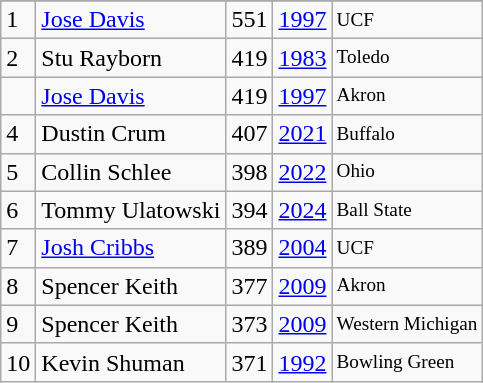<table class="wikitable" style="display:inline-table;">
<tr>
</tr>
<tr>
<td>1</td>
<td><a href='#'>Jose Davis</a></td>
<td>551</td>
<td><a href='#'>1997</a></td>
<td style="font-size:80%;">UCF</td>
</tr>
<tr>
<td>2</td>
<td>Stu Rayborn</td>
<td>419</td>
<td><a href='#'>1983</a></td>
<td style="font-size:80%;">Toledo</td>
</tr>
<tr>
<td></td>
<td><a href='#'>Jose Davis</a></td>
<td>419</td>
<td><a href='#'>1997</a></td>
<td style="font-size:80%;">Akron</td>
</tr>
<tr>
<td>4</td>
<td>Dustin Crum</td>
<td>407</td>
<td><a href='#'>2021</a></td>
<td style="font-size:80%;">Buffalo</td>
</tr>
<tr>
<td>5</td>
<td>Collin Schlee</td>
<td>398</td>
<td><a href='#'>2022</a></td>
<td style="font-size:80%;">Ohio</td>
</tr>
<tr>
<td>6</td>
<td>Tommy Ulatowski</td>
<td>394</td>
<td><a href='#'>2024</a></td>
<td style="font-size:80%;">Ball State</td>
</tr>
<tr>
<td>7</td>
<td><a href='#'>Josh Cribbs</a></td>
<td>389</td>
<td><a href='#'>2004</a></td>
<td style="font-size:80%;">UCF</td>
</tr>
<tr>
<td>8</td>
<td>Spencer Keith</td>
<td>377</td>
<td><a href='#'>2009</a></td>
<td style="font-size:80%;">Akron</td>
</tr>
<tr>
<td>9</td>
<td>Spencer Keith</td>
<td>373</td>
<td><a href='#'>2009</a></td>
<td style="font-size:80%;">Western Michigan</td>
</tr>
<tr>
<td>10</td>
<td>Kevin Shuman</td>
<td>371</td>
<td><a href='#'>1992</a></td>
<td style="font-size:80%;">Bowling Green</td>
</tr>
</table>
